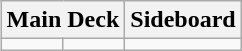<table class="wikitable" style="float: right; margin-left: 1em; margin-top: 0;">
<tr>
<th colspan="2" scope="col">Main Deck</th>
<th scope="col">Sideboard</th>
</tr>
<tr valign="top">
<td></td>
<td></td>
<td></td>
</tr>
</table>
